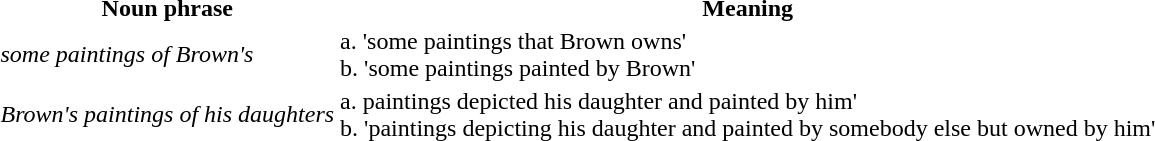<table>
<tr>
<th>Noun phrase</th>
<th>Meaning</th>
</tr>
<tr>
<td><em>some paintings of Brown's</em></td>
<td>a. 'some paintings that Brown owns' <br>b. 'some paintings painted by Brown'</td>
</tr>
<tr>
<td><em>Brown's paintings of his daughters</em></td>
<td>a. paintings depicted his daughter and painted by him'<br>b. 'paintings depicting his daughter and painted by somebody else but owned by him'</td>
</tr>
<tr>
</tr>
</table>
